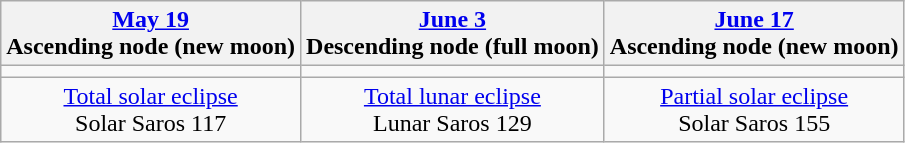<table class="wikitable">
<tr>
<th><a href='#'>May 19</a><br>Ascending node (new moon)</th>
<th><a href='#'>June 3</a><br>Descending node (full moon)</th>
<th><a href='#'>June 17</a><br>Ascending node (new moon)</th>
</tr>
<tr>
<td></td>
<td></td>
<td></td>
</tr>
<tr align=center>
<td><a href='#'>Total solar eclipse</a><br>Solar Saros 117</td>
<td><a href='#'>Total lunar eclipse</a><br>Lunar Saros 129</td>
<td><a href='#'>Partial solar eclipse</a><br>Solar Saros 155</td>
</tr>
</table>
